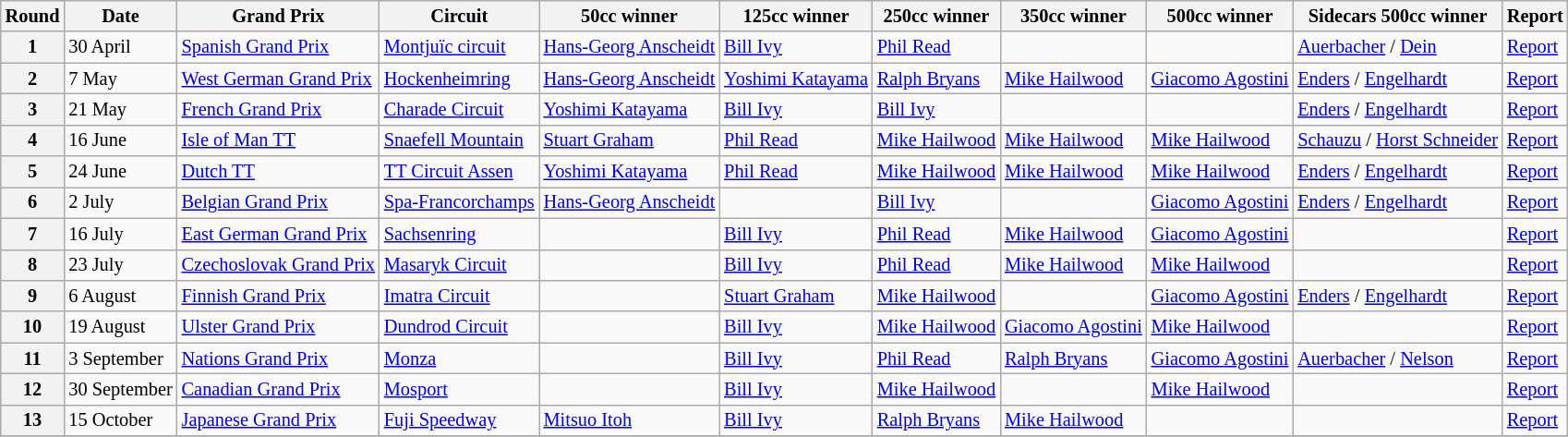<table class="wikitable" style="font-size: 85%;">
<tr>
<th>Round</th>
<th>Date</th>
<th>Grand Prix</th>
<th>Circuit</th>
<th>50cc winner</th>
<th>125cc winner</th>
<th>250cc winner</th>
<th>350cc winner</th>
<th>500cc winner</th>
<th>Sidecars 500cc winner</th>
<th>Report</th>
</tr>
<tr>
<th>1</th>
<td>30 April</td>
<td> <a href='#'>Spanish Grand Prix</a></td>
<td><a href='#'>Montjuïc circuit</a></td>
<td> <a href='#'>Hans-Georg Anscheidt</a></td>
<td> <a href='#'>Bill Ivy</a></td>
<td> <a href='#'>Phil Read</a></td>
<td></td>
<td></td>
<td> <a href='#'>Auerbacher</a> / <a href='#'>Dein</a></td>
<td><a href='#'>Report</a></td>
</tr>
<tr>
<th>2</th>
<td>7 May</td>
<td> <a href='#'>West German Grand Prix</a></td>
<td><a href='#'>Hockenheimring</a></td>
<td> <a href='#'>Hans-Georg Anscheidt</a></td>
<td> <a href='#'>Yoshimi Katayama</a></td>
<td> <a href='#'>Ralph Bryans</a></td>
<td> <a href='#'>Mike Hailwood</a></td>
<td> <a href='#'>Giacomo Agostini</a></td>
<td> <a href='#'>Enders</a> / <a href='#'>Engelhardt</a></td>
<td><a href='#'>Report</a></td>
</tr>
<tr>
<th>3</th>
<td>21 May</td>
<td> <a href='#'>French Grand Prix</a></td>
<td><a href='#'>Charade Circuit</a></td>
<td> <a href='#'>Yoshimi Katayama</a></td>
<td> <a href='#'>Bill Ivy</a></td>
<td> <a href='#'>Bill Ivy</a></td>
<td></td>
<td></td>
<td> <a href='#'>Enders</a> / <a href='#'>Engelhardt</a></td>
<td><a href='#'>Report</a></td>
</tr>
<tr>
<th>4</th>
<td>16 June</td>
<td> <a href='#'>Isle of Man TT</a></td>
<td><a href='#'>Snaefell Mountain</a></td>
<td> <a href='#'>Stuart Graham</a></td>
<td> <a href='#'>Phil Read</a></td>
<td> <a href='#'>Mike Hailwood</a></td>
<td> <a href='#'>Mike Hailwood</a></td>
<td> <a href='#'>Mike Hailwood</a></td>
<td> <a href='#'>Schauzu</a> / <a href='#'>Horst Schneider</a></td>
<td><a href='#'>Report</a></td>
</tr>
<tr>
<th>5</th>
<td>24 June</td>
<td> <a href='#'>Dutch TT</a></td>
<td><a href='#'>TT Circuit Assen</a></td>
<td> <a href='#'>Yoshimi Katayama</a></td>
<td> <a href='#'>Phil Read</a></td>
<td> <a href='#'>Mike Hailwood</a></td>
<td> <a href='#'>Mike Hailwood</a></td>
<td> <a href='#'>Mike Hailwood</a></td>
<td> <a href='#'>Enders</a> / <a href='#'>Engelhardt</a></td>
<td><a href='#'>Report</a></td>
</tr>
<tr>
<th>6</th>
<td>2 July</td>
<td> <a href='#'>Belgian Grand Prix</a></td>
<td><a href='#'>Spa-Francorchamps</a></td>
<td> <a href='#'>Hans-Georg Anscheidt</a></td>
<td></td>
<td> <a href='#'>Bill Ivy</a></td>
<td></td>
<td> <a href='#'>Giacomo Agostini</a></td>
<td> <a href='#'>Enders</a> / <a href='#'>Engelhardt</a></td>
<td><a href='#'>Report</a></td>
</tr>
<tr>
<th>7</th>
<td>16 July</td>
<td> <a href='#'>East German Grand Prix</a></td>
<td><a href='#'>Sachsenring</a></td>
<td></td>
<td> <a href='#'>Bill Ivy</a></td>
<td> <a href='#'>Phil Read</a></td>
<td> <a href='#'>Mike Hailwood</a></td>
<td> <a href='#'>Giacomo Agostini</a></td>
<td></td>
<td><a href='#'>Report</a></td>
</tr>
<tr>
<th>8</th>
<td>23 July</td>
<td> <a href='#'>Czechoslovak Grand Prix</a></td>
<td><a href='#'>Masaryk Circuit</a></td>
<td></td>
<td> <a href='#'>Bill Ivy</a></td>
<td> <a href='#'>Phil Read</a></td>
<td> <a href='#'>Mike Hailwood</a></td>
<td> <a href='#'>Mike Hailwood</a></td>
<td></td>
<td><a href='#'>Report</a></td>
</tr>
<tr>
<th>9</th>
<td>6 August</td>
<td> <a href='#'>Finnish Grand Prix</a></td>
<td><a href='#'>Imatra Circuit</a></td>
<td></td>
<td> <a href='#'>Stuart Graham</a></td>
<td> <a href='#'>Mike Hailwood</a></td>
<td></td>
<td> <a href='#'>Giacomo Agostini</a></td>
<td> <a href='#'>Enders</a> / <a href='#'>Engelhardt</a></td>
<td><a href='#'>Report</a></td>
</tr>
<tr>
<th>10</th>
<td>19 August</td>
<td> <a href='#'>Ulster Grand Prix</a></td>
<td><a href='#'>Dundrod Circuit</a></td>
<td></td>
<td> <a href='#'>Bill Ivy</a></td>
<td> <a href='#'>Mike Hailwood</a></td>
<td> <a href='#'>Giacomo Agostini</a></td>
<td> <a href='#'>Mike Hailwood</a></td>
<td></td>
<td><a href='#'>Report</a></td>
</tr>
<tr>
<th>11</th>
<td>3 September</td>
<td> <a href='#'>Nations Grand Prix</a></td>
<td><a href='#'>Monza</a></td>
<td></td>
<td> <a href='#'>Bill Ivy</a></td>
<td> <a href='#'>Phil Read</a></td>
<td> <a href='#'>Ralph Bryans</a></td>
<td> <a href='#'>Giacomo Agostini</a></td>
<td>  <a href='#'>Auerbacher</a> / <a href='#'>Nelson</a></td>
<td><a href='#'>Report</a></td>
</tr>
<tr>
<th>12</th>
<td>30 September</td>
<td> <a href='#'>Canadian Grand Prix</a></td>
<td><a href='#'>Mosport</a></td>
<td></td>
<td> <a href='#'>Bill Ivy</a></td>
<td> <a href='#'>Mike Hailwood</a></td>
<td></td>
<td> <a href='#'>Mike Hailwood</a></td>
<td></td>
<td><a href='#'>Report</a></td>
</tr>
<tr>
<th>13</th>
<td>15 October</td>
<td> <a href='#'>Japanese Grand Prix</a></td>
<td><a href='#'>Fuji Speedway</a></td>
<td> <a href='#'>Mitsuo Itoh</a></td>
<td> <a href='#'>Bill Ivy</a></td>
<td> <a href='#'>Ralph Bryans</a></td>
<td> <a href='#'>Mike Hailwood</a></td>
<td></td>
<td></td>
<td><a href='#'>Report</a></td>
</tr>
<tr>
</tr>
</table>
